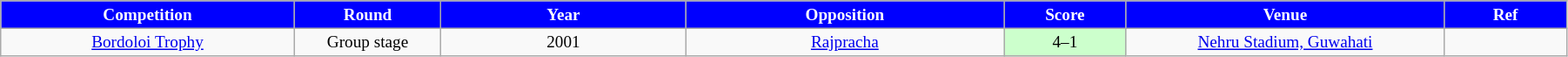<table class="wikitable" style="font-size:80%; width:95%; text-align:center">
<tr>
<th width="12%" style="background:Blue; color:white; text-align:center;">Competition</th>
<th width="6%" style="background:Blue; color:white; text-align:center;">Round</th>
<th width="10%" style="background:Blue; color:white; text-align:center;">Year</th>
<th width="13%" style="background:Blue; color:white; text-align:center;">Opposition</th>
<th width="5%" style="background:Blue; color:white; text-align:center;">Score</th>
<th width="13%" style="background:Blue; color:white; text-align:center;">Venue</th>
<th width="5%" style="background:Blue; color:white; text-align:center;">Ref</th>
</tr>
<tr>
<td><a href='#'>Bordoloi Trophy</a></td>
<td>Group stage</td>
<td>2001<br><td> <a href='#'>Rajpracha</a></td>
<td style="text-align:center; background:#CCFFCC;">4–1</td>
<td><a href='#'>Nehru Stadium, Guwahati</a></td>
<td></td>
</tr>
</table>
